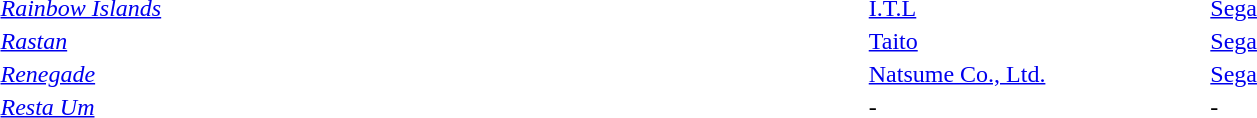<table style="width:100%;">
<tr>
<td style="width:46%;"><em><a href='#'>Rainbow Islands</a></em></td>
<td style="width:18%;"><a href='#'>I.T.L</a></td>
<td style="width:18%;"><a href='#'>Sega</a></td>
<td style="width:18%;"></td>
</tr>
<tr>
<td><em><a href='#'>Rastan</a></em></td>
<td><a href='#'>Taito</a></td>
<td><a href='#'>Sega</a></td>
<td></td>
</tr>
<tr>
<td><em><a href='#'>Renegade</a></em></td>
<td><a href='#'>Natsume Co., Ltd.</a></td>
<td><a href='#'>Sega</a></td>
<td></td>
</tr>
<tr>
<td><em><a href='#'>Resta Um</a></em></td>
<td>-</td>
<td>-</td>
<td></td>
</tr>
</table>
